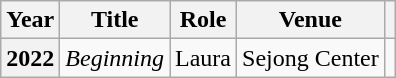<table class="wikitable plainrowheaders sortable">
<tr>
<th scope="col">Year</th>
<th scope="col">Title</th>
<th scope="col">Role</th>
<th scope="col">Venue</th>
<th scope="col" class="unsortable"></th>
</tr>
<tr>
<th scope="row">2022</th>
<td><em>Beginning</em></td>
<td>Laura</td>
<td>Sejong Center</td>
<td style="text-align:center"></td>
</tr>
</table>
